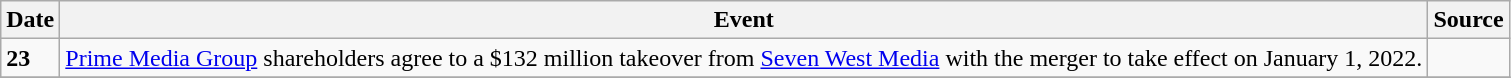<table class="wikitable">
<tr>
<th>Date</th>
<th>Event</th>
<th>Source</th>
</tr>
<tr>
<td><strong>23</strong></td>
<td><a href='#'>Prime Media Group</a> shareholders agree to a $132 million takeover from <a href='#'>Seven West Media</a> with the merger to take effect on January 1, 2022.</td>
<td></td>
</tr>
<tr>
</tr>
</table>
